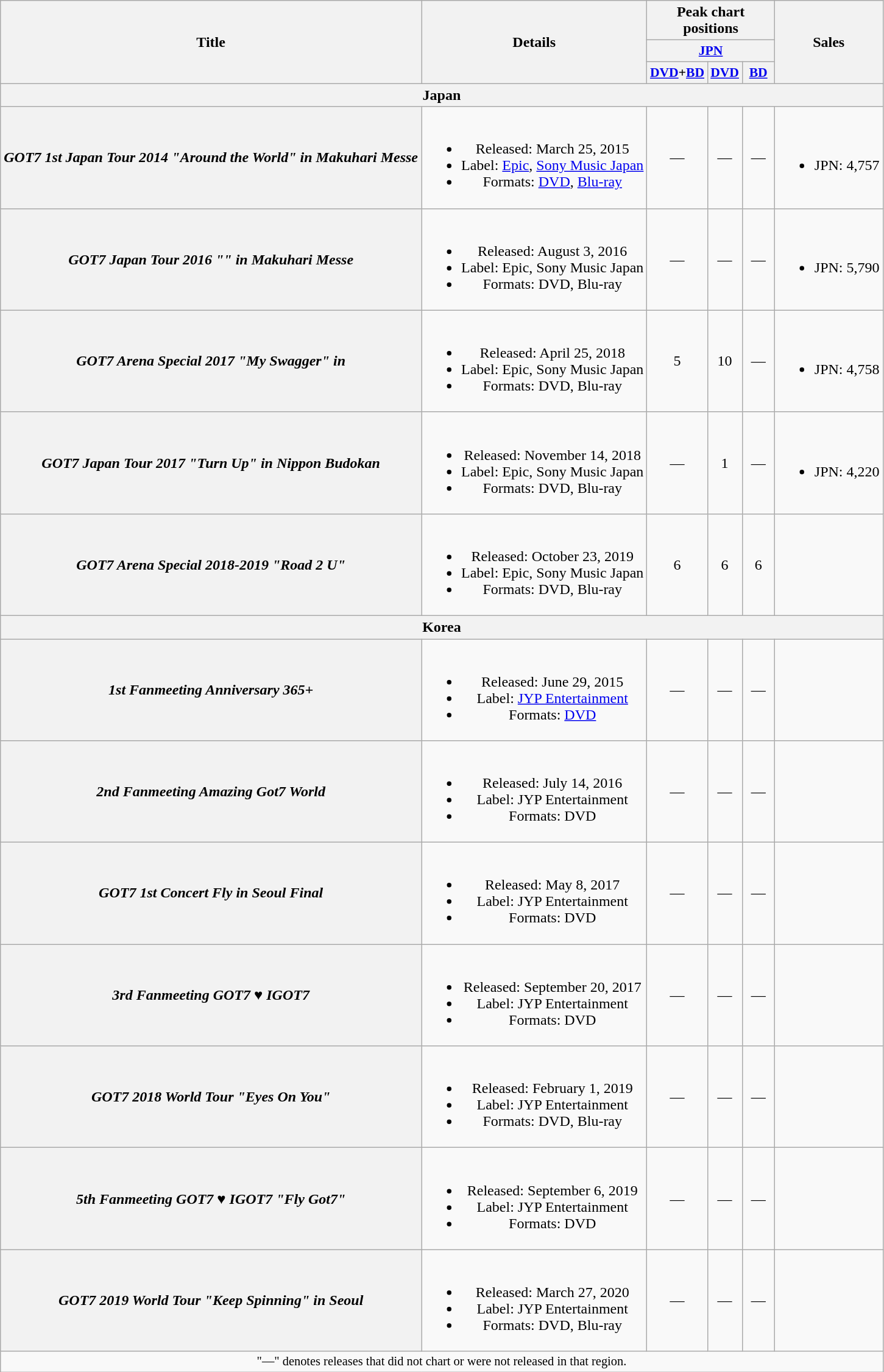<table class="wikitable plainrowheaders" style="text-align:center">
<tr>
<th scope="col" rowspan="3">Title</th>
<th scope="col" rowspan="3">Details</th>
<th scope="col" colspan="3">Peak chart positions</th>
<th scope="col" rowspan="3">Sales</th>
</tr>
<tr>
<th scope="col" colspan="3" style="width:2em;font-size:90%"><a href='#'>JPN</a></th>
</tr>
<tr>
<th scope="col" style="width:2em;font-size:90%"><a href='#'>DVD</a>+<a href='#'>BD</a><br></th>
<th scope="col" style="width:2em;font-size:90%"><a href='#'>DVD</a><br></th>
<th scope="col" style="width:2em;font-size:90%"><a href='#'>BD</a><br></th>
</tr>
<tr>
<th colspan="6"><strong>Japan</strong></th>
</tr>
<tr>
<th scope="row"><em>GOT7 1st Japan Tour 2014 "Around the World" in Makuhari Messe</em> </th>
<td><br><ul><li>Released: March 25, 2015 </li><li>Label: <a href='#'>Epic</a>, <a href='#'>Sony Music Japan</a></li><li>Formats: <a href='#'>DVD</a>, <a href='#'>Blu-ray</a></li></ul></td>
<td>—</td>
<td>—</td>
<td>—</td>
<td><br><ul><li>JPN: 4,757</li></ul></td>
</tr>
<tr>
<th scope="row"><em>GOT7 Japan Tour 2016 "" in Makuhari Messe</em> </th>
<td><br><ul><li>Released: August 3, 2016 </li><li>Label: Epic, Sony Music Japan</li><li>Formats: DVD, Blu-ray</li></ul></td>
<td>—</td>
<td>—</td>
<td>—</td>
<td><br><ul><li>JPN: 5,790</li></ul></td>
</tr>
<tr>
<th scope="row"><em>GOT7 Arena Special 2017 "My Swagger" in </em> </th>
<td><br><ul><li>Released: April 25, 2018 </li><li>Label: Epic, Sony Music Japan</li><li>Formats: DVD, Blu-ray</li></ul></td>
<td>5</td>
<td>10</td>
<td>—</td>
<td><br><ul><li>JPN: 4,758</li></ul></td>
</tr>
<tr>
<th scope="row"><em>GOT7 Japan Tour 2017 "Turn Up" in Nippon Budokan</em> </th>
<td><br><ul><li>Released: November 14, 2018 </li><li>Label: Epic, Sony Music Japan</li><li>Formats: DVD, Blu-ray</li></ul></td>
<td>—</td>
<td>1</td>
<td>—</td>
<td><br><ul><li>JPN: 4,220</li></ul></td>
</tr>
<tr>
<th scope="row"><em>GOT7 Arena Special 2018-2019 "Road 2 U"</em> </th>
<td><br><ul><li>Released: October 23, 2019 </li><li>Label: Epic, Sony Music Japan</li><li>Formats: DVD, Blu-ray</li></ul></td>
<td>6</td>
<td>6</td>
<td>6</td>
<td></td>
</tr>
<tr>
<th colspan="6"><strong>Korea</strong></th>
</tr>
<tr>
<th scope="row"><em>1st Fanmeeting Anniversary 365+</em></th>
<td><br><ul><li>Released: June 29, 2015 </li><li>Label: <a href='#'>JYP Entertainment</a></li><li>Formats: <a href='#'>DVD</a></li></ul></td>
<td>—</td>
<td>—</td>
<td>—</td>
<td></td>
</tr>
<tr>
<th scope="row"><em>2nd Fanmeeting Amazing Got7 World</em></th>
<td><br><ul><li>Released: July 14, 2016 </li><li>Label: JYP Entertainment</li><li>Formats: DVD</li></ul></td>
<td>—</td>
<td>—</td>
<td>—</td>
<td></td>
</tr>
<tr>
<th scope="row"><em>GOT7 1st Concert Fly in Seoul Final</em></th>
<td><br><ul><li>Released: May 8, 2017 </li><li>Label: JYP Entertainment</li><li>Formats: DVD</li></ul></td>
<td>—</td>
<td>—</td>
<td>—</td>
<td></td>
</tr>
<tr>
<th scope="row"><em>3rd Fanmeeting GOT7 ♥︎ IGOT7 </em></th>
<td><br><ul><li>Released: September 20, 2017 </li><li>Label: JYP Entertainment</li><li>Formats: DVD</li></ul></td>
<td>—</td>
<td>—</td>
<td>—</td>
<td></td>
</tr>
<tr>
<th scope="row"><em>GOT7 2018 World Tour "Eyes On You"</em></th>
<td><br><ul><li>Released: February 1, 2019 </li><li>Label: JYP Entertainment</li><li>Formats: DVD, Blu-ray</li></ul></td>
<td>—</td>
<td>—</td>
<td>—</td>
<td></td>
</tr>
<tr>
<th scope="row"><em>5th Fanmeeting GOT7 ♥︎ IGOT7 "Fly Got7"</em></th>
<td><br><ul><li>Released: September 6, 2019 </li><li>Label: JYP Entertainment</li><li>Formats: DVD</li></ul></td>
<td>—</td>
<td>—</td>
<td>—</td>
<td></td>
</tr>
<tr>
<th scope="row"><em>GOT7 2019 World Tour "Keep Spinning" in Seoul</em></th>
<td><br><ul><li>Released: March 27, 2020 </li><li>Label: JYP Entertainment</li><li>Formats: DVD, Blu-ray</li></ul></td>
<td>—</td>
<td>—</td>
<td>—</td>
<td></td>
</tr>
<tr>
<td colspan="6" style="font-size:85%">"—" denotes releases that did not chart or were not released in that region.</td>
</tr>
</table>
